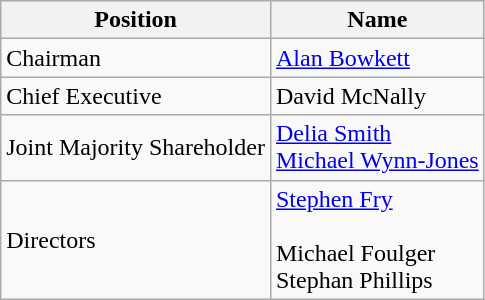<table class="wikitable" style="text-align: left">
<tr>
<th>Position</th>
<th>Name</th>
</tr>
<tr>
<td>Chairman</td>
<td> <a href='#'>Alan Bowkett</a></td>
</tr>
<tr>
<td>Chief Executive</td>
<td> David McNally</td>
</tr>
<tr>
<td>Joint Majority Shareholder</td>
<td> <a href='#'>Delia Smith</a><br> <a href='#'>Michael Wynn-Jones</a></td>
</tr>
<tr>
<td>Directors</td>
<td> <a href='#'>Stephen Fry</a><br><br> Michael Foulger<br>
 Stephan Phillips</td>
</tr>
</table>
